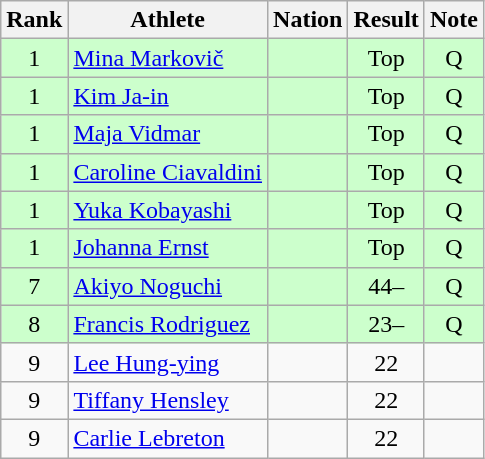<table class="wikitable sortable" style="text-align:center">
<tr>
<th>Rank</th>
<th>Athlete</th>
<th>Nation</th>
<th>Result</th>
<th>Note</th>
</tr>
<tr bgcolor=ccffcc>
<td>1</td>
<td align=left><a href='#'>Mina Markovič</a></td>
<td align=left></td>
<td>Top</td>
<td>Q</td>
</tr>
<tr bgcolor=ccffcc>
<td>1</td>
<td align=left><a href='#'>Kim Ja-in</a></td>
<td align=left></td>
<td>Top</td>
<td>Q</td>
</tr>
<tr bgcolor=ccffcc>
<td>1</td>
<td align=left><a href='#'>Maja Vidmar</a></td>
<td align=left></td>
<td>Top</td>
<td>Q</td>
</tr>
<tr bgcolor=ccffcc>
<td>1</td>
<td align=left><a href='#'>Caroline Ciavaldini</a></td>
<td align=left></td>
<td>Top</td>
<td>Q</td>
</tr>
<tr bgcolor=ccffcc>
<td>1</td>
<td align=left><a href='#'>Yuka Kobayashi</a></td>
<td align=left></td>
<td>Top</td>
<td>Q</td>
</tr>
<tr bgcolor=ccffcc>
<td>1</td>
<td align=left><a href='#'>Johanna Ernst</a></td>
<td align=left></td>
<td>Top</td>
<td>Q</td>
</tr>
<tr bgcolor=ccffcc>
<td>7</td>
<td align=left><a href='#'>Akiyo Noguchi</a></td>
<td align=left></td>
<td>44–</td>
<td>Q</td>
</tr>
<tr bgcolor=ccffcc>
<td>8</td>
<td align=left><a href='#'>Francis Rodriguez</a></td>
<td align=left></td>
<td>23–</td>
<td>Q</td>
</tr>
<tr>
<td>9</td>
<td align=left><a href='#'>Lee Hung-ying</a></td>
<td align=left></td>
<td>22</td>
<td></td>
</tr>
<tr>
<td>9</td>
<td align=left><a href='#'>Tiffany Hensley</a></td>
<td align=left></td>
<td>22</td>
<td></td>
</tr>
<tr>
<td>9</td>
<td align=left><a href='#'>Carlie Lebreton</a></td>
<td align=left></td>
<td>22</td>
<td></td>
</tr>
</table>
